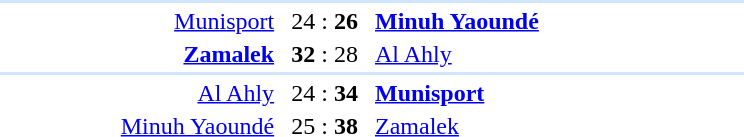<table style="text-align:center" width=500>
<tr>
<th width=30%></th>
<th width=10%></th>
<th width=30%></th>
<th width=10%></th>
</tr>
<tr align="left" bgcolor=#D0E7FF>
<td colspan=4></td>
</tr>
<tr>
<td align="right"><a href='#'>Munisport</a> </td>
<td>24 : <strong>26</strong></td>
<td align=left> <strong><a href='#'>Minuh Yaoundé</a></strong></td>
</tr>
<tr>
<td align="right"><strong><a href='#'>Zamalek</a></strong> </td>
<td><strong>32</strong> : 28</td>
<td align=left> <a href='#'>Al Ahly</a></td>
</tr>
<tr align="left" bgcolor=#D0E7FF>
<td colspan=4></td>
</tr>
<tr>
<td align="right"><a href='#'>Al Ahly</a> </td>
<td>24 : <strong>34</strong></td>
<td align=left> <strong><a href='#'>Munisport</a></strong></td>
</tr>
<tr>
<td align="right"><a href='#'>Minuh Yaoundé</a> </td>
<td>25 : <strong>38</strong></td>
<td align=left> <a href='#'>Zamalek</a></td>
</tr>
</table>
